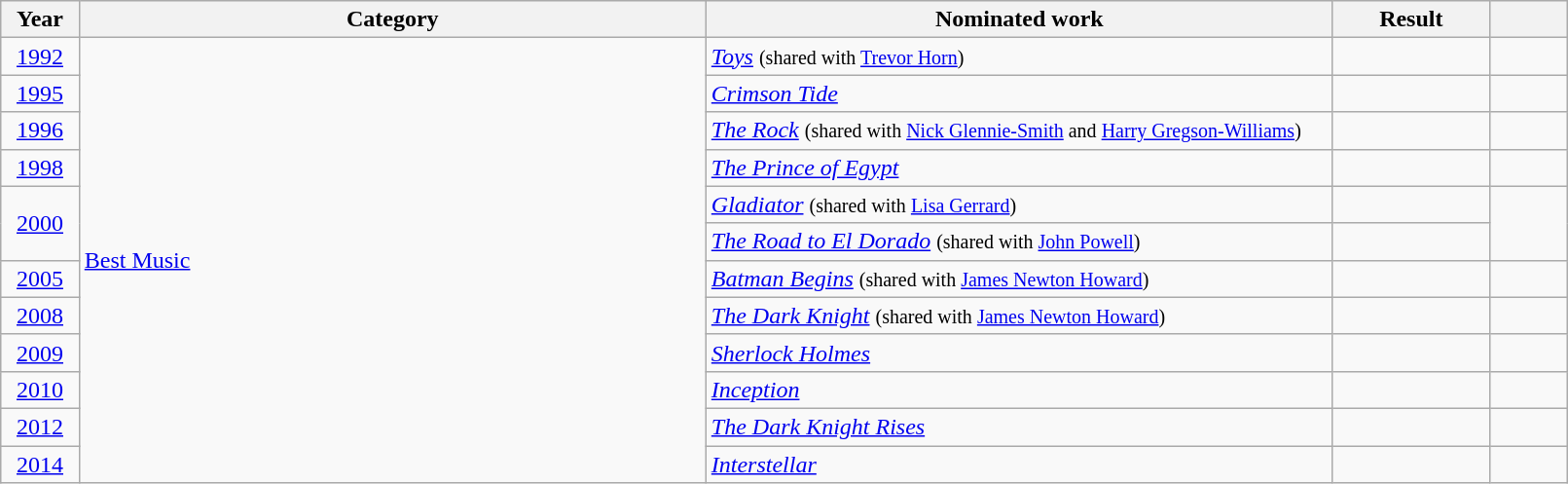<table class="wikitable" style="width:85%;">
<tr>
<th width=5%>Year</th>
<th style="width:40%;">Category</th>
<th style="width:40%;">Nominated work</th>
<th style="width:10%;">Result</th>
<th width=5%></th>
</tr>
<tr>
<td align="center"><a href='#'>1992</a></td>
<td rowspan="12"><a href='#'>Best Music</a></td>
<td><em><a href='#'>Toys</a></em> <small>(shared with <a href='#'>Trevor Horn</a>)</small></td>
<td></td>
<td align="center"></td>
</tr>
<tr>
<td align="center"><a href='#'>1995</a></td>
<td><em><a href='#'>Crimson Tide</a></em></td>
<td></td>
<td align="center"></td>
</tr>
<tr>
<td align="center"><a href='#'>1996</a></td>
<td><em><a href='#'>The Rock</a></em> <small>(shared with <a href='#'>Nick Glennie-Smith</a> and <a href='#'>Harry Gregson-Williams</a>)</small></td>
<td></td>
<td align="center"></td>
</tr>
<tr>
<td align="center"><a href='#'>1998</a></td>
<td><em><a href='#'>The Prince of Egypt</a></em></td>
<td></td>
<td align="center"></td>
</tr>
<tr>
<td align="center" rowspan="2"><a href='#'>2000</a></td>
<td><em><a href='#'>Gladiator</a></em> <small>(shared with <a href='#'>Lisa Gerrard</a>)</small></td>
<td></td>
<td align="center" rowspan="2"></td>
</tr>
<tr>
<td><em><a href='#'>The Road to El Dorado</a></em> <small>(shared with <a href='#'>John Powell</a>)</small></td>
<td></td>
</tr>
<tr>
<td align="center"><a href='#'>2005</a></td>
<td><em><a href='#'>Batman Begins</a></em> <small>(shared with <a href='#'>James Newton Howard</a>)</small></td>
<td></td>
<td align="center"></td>
</tr>
<tr>
<td align="center"><a href='#'>2008</a></td>
<td><em><a href='#'>The Dark Knight</a></em> <small>(shared with <a href='#'>James Newton Howard</a>)</small></td>
<td></td>
<td align="center"></td>
</tr>
<tr>
<td align="center"><a href='#'>2009</a></td>
<td><em><a href='#'>Sherlock Holmes</a></em></td>
<td></td>
<td align="center"></td>
</tr>
<tr>
<td align="center"><a href='#'>2010</a></td>
<td><em><a href='#'>Inception</a></em></td>
<td></td>
<td align="center"></td>
</tr>
<tr>
<td align="center"><a href='#'>2012</a></td>
<td><em><a href='#'>The Dark Knight Rises</a></em></td>
<td></td>
<td align="center"></td>
</tr>
<tr>
<td align="center"><a href='#'>2014</a></td>
<td><em><a href='#'>Interstellar</a></em></td>
<td></td>
<td align="center"></td>
</tr>
</table>
